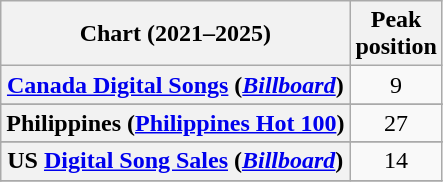<table class="wikitable sortable plainrowheaders" style="text-align:center">
<tr>
<th scope="col">Chart (2021–2025)</th>
<th scope="col">Peak<br>position</th>
</tr>
<tr>
<th scope="row"><a href='#'>Canada Digital Songs</a> (<em><a href='#'>Billboard</a></em>)</th>
<td>9</td>
</tr>
<tr>
</tr>
<tr>
<th scope="row">Philippines (<a href='#'>Philippines Hot 100</a>)</th>
<td>27</td>
</tr>
<tr>
</tr>
<tr>
<th scope="row">US <a href='#'>Digital Song Sales</a> (<em><a href='#'>Billboard</a></em>)</th>
<td>14</td>
</tr>
<tr>
</tr>
</table>
